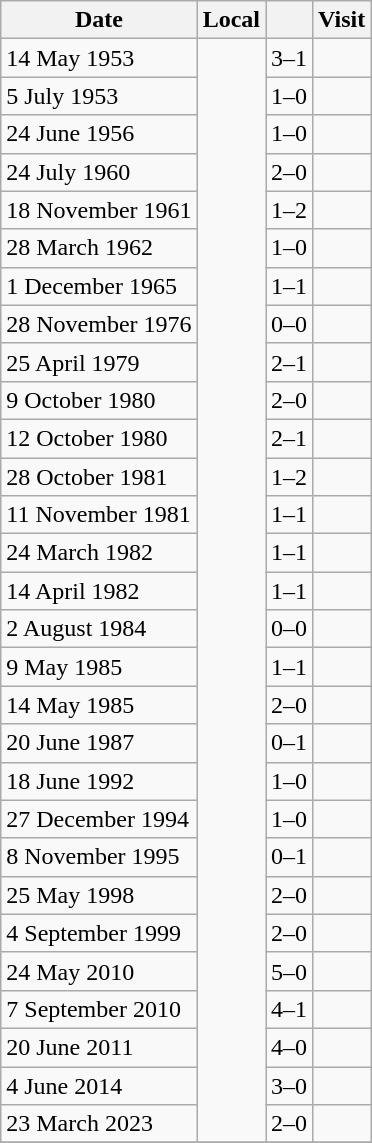<table class="wikitable collapsible collapsed">
<tr>
<th>Date</th>
<th>Local</th>
<th></th>
<th>Visit</th>
</tr>
<tr>
<td>14 May 1953</td>
<td rowspan=29></td>
<td>3–1</td>
<td></td>
</tr>
<tr>
<td>5 July 1953</td>
<td>1–0</td>
<td></td>
</tr>
<tr>
<td>24 June 1956</td>
<td>1–0</td>
<td></td>
</tr>
<tr>
<td>24 July 1960</td>
<td>2–0</td>
<td></td>
</tr>
<tr>
<td>18 November 1961</td>
<td>1–2</td>
<td></td>
</tr>
<tr>
<td>28 March 1962</td>
<td>1–0</td>
<td></td>
</tr>
<tr>
<td>1 December 1965</td>
<td>1–1</td>
<td></td>
</tr>
<tr>
<td>28 November 1976</td>
<td>0–0</td>
<td></td>
</tr>
<tr>
<td>25 April 1979</td>
<td>2–1</td>
<td></td>
</tr>
<tr>
<td>9 October 1980</td>
<td>2–0</td>
<td></td>
</tr>
<tr>
<td>12 October 1980</td>
<td>2–1</td>
<td></td>
</tr>
<tr>
<td>28 October 1981</td>
<td>1–2</td>
<td></td>
</tr>
<tr>
<td>11 November 1981</td>
<td>1–1</td>
<td></td>
</tr>
<tr>
<td>24 March 1982</td>
<td>1–1</td>
<td></td>
</tr>
<tr>
<td>14 April 1982</td>
<td>1–1</td>
<td></td>
</tr>
<tr>
<td>2 August 1984</td>
<td>0–0</td>
<td></td>
</tr>
<tr>
<td>9 May 1985</td>
<td>1–1</td>
<td></td>
</tr>
<tr>
<td>14 May 1985</td>
<td>2–0</td>
<td></td>
</tr>
<tr>
<td>20 June 1987</td>
<td>0–1</td>
<td></td>
</tr>
<tr>
<td>18 June 1992</td>
<td>1–0</td>
<td></td>
</tr>
<tr>
<td>27 December 1994</td>
<td>1–0</td>
<td></td>
</tr>
<tr>
<td>8 November 1995</td>
<td>0–1</td>
<td></td>
</tr>
<tr>
<td>25 May 1998</td>
<td>2–0</td>
<td></td>
</tr>
<tr>
<td>4 September 1999</td>
<td>2–0</td>
<td></td>
</tr>
<tr>
<td>24 May 2010</td>
<td>5–0</td>
<td></td>
</tr>
<tr>
<td>7 September 2010</td>
<td>4–1</td>
<td></td>
</tr>
<tr>
<td>20 June 2011</td>
<td>4–0</td>
<td></td>
</tr>
<tr>
<td>4 June 2014</td>
<td>3–0</td>
<td></td>
</tr>
<tr>
<td>23 March 2023</td>
<td>2–0</td>
<td></td>
</tr>
<tr>
</tr>
</table>
